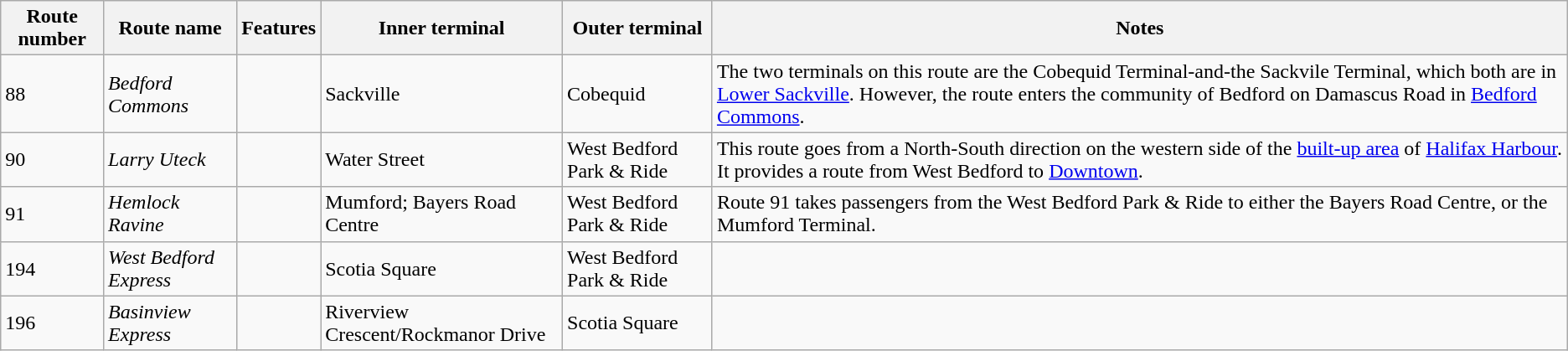<table class="wikitable sortable">
<tr>
<th>Route number</th>
<th>Route name</th>
<th>Features</th>
<th>Inner terminal</th>
<th>Outer terminal</th>
<th>Notes</th>
</tr>
<tr>
<td>88</td>
<td><em>Bedford Commons</em></td>
<td> </td>
<td>Sackville</td>
<td>Cobequid</td>
<td>The two terminals on this route are the Cobequid Terminal-and-the Sackvile Terminal, which both are in <a href='#'>Lower Sackville</a>. However, the route enters the community of Bedford on Damascus Road in <a href='#'>Bedford Commons</a>.</td>
</tr>
<tr>
<td>90</td>
<td><em>Larry Uteck</em></td>
<td> </td>
<td>Water Street</td>
<td>West Bedford Park & Ride</td>
<td>This route goes from a North-South direction on the western side of the <a href='#'>built-up area</a> of <a href='#'>Halifax Harbour</a>. It provides a route from West Bedford to <a href='#'>Downtown</a>.</td>
</tr>
<tr>
<td>91</td>
<td><em>Hemlock Ravine</em></td>
<td> </td>
<td>Mumford; Bayers Road Centre</td>
<td>West Bedford Park & Ride</td>
<td>Route 91 takes passengers from the West Bedford Park & Ride to either the Bayers Road Centre, or the Mumford Terminal.</td>
</tr>
<tr>
<td>194</td>
<td><em>West Bedford Express</em></td>
<td></td>
<td>Scotia Square</td>
<td>West Bedford Park & Ride</td>
<td></td>
</tr>
<tr>
<td>196</td>
<td><em>Basinview Express</em></td>
<td></td>
<td>Riverview Crescent/Rockmanor Drive</td>
<td>Scotia Square</td>
<td></td>
</tr>
</table>
